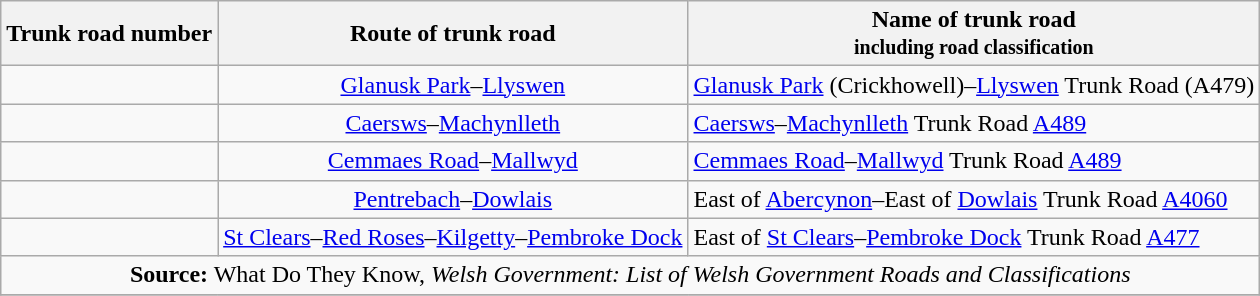<table class="wikitable">
<tr>
<th>Trunk road number</th>
<th>Route of trunk road</th>
<th>Name of trunk road<small><br>including road classification</small></th>
</tr>
<tr>
<td></td>
<td style="text-align:center;"><a href='#'>Glanusk Park</a>–<a href='#'>Llyswen</a></td>
<td><a href='#'>Glanusk Park</a> (Crickhowell)–<a href='#'>Llyswen</a> Trunk Road (A479)</td>
</tr>
<tr>
<td></td>
<td style="text-align:center;"><a href='#'>Caersws</a>–<a href='#'>Machynlleth</a></td>
<td><a href='#'>Caersws</a>–<a href='#'>Machynlleth</a> Trunk Road <a href='#'>A489</a></td>
</tr>
<tr>
<td></td>
<td style="text-align:center;"><a href='#'>Cemmaes Road</a>–<a href='#'>Mallwyd</a></td>
<td><a href='#'>Cemmaes Road</a>–<a href='#'>Mallwyd</a> Trunk Road <a href='#'>A489</a></td>
</tr>
<tr>
<td></td>
<td style="text-align:center;"><a href='#'>Pentrebach</a>–<a href='#'>Dowlais</a></td>
<td>East of <a href='#'>Abercynon</a>–East of <a href='#'>Dowlais</a> Trunk Road <a href='#'>A4060</a></td>
</tr>
<tr>
<td></td>
<td style="text-align:center;"><a href='#'>St Clears</a>–<a href='#'>Red Roses</a>–<a href='#'>Kilgetty</a>–<a href='#'>Pembroke Dock</a></td>
<td>East of <a href='#'>St Clears</a>–<a href='#'>Pembroke Dock</a> Trunk Road <a href='#'>A477</a></td>
</tr>
<tr align='center'>
<td colspan=3><strong>Source:</strong> What Do They Know, <em>Welsh Government: List of Welsh Government Roads and Classifications</em></td>
</tr>
<tr>
</tr>
</table>
